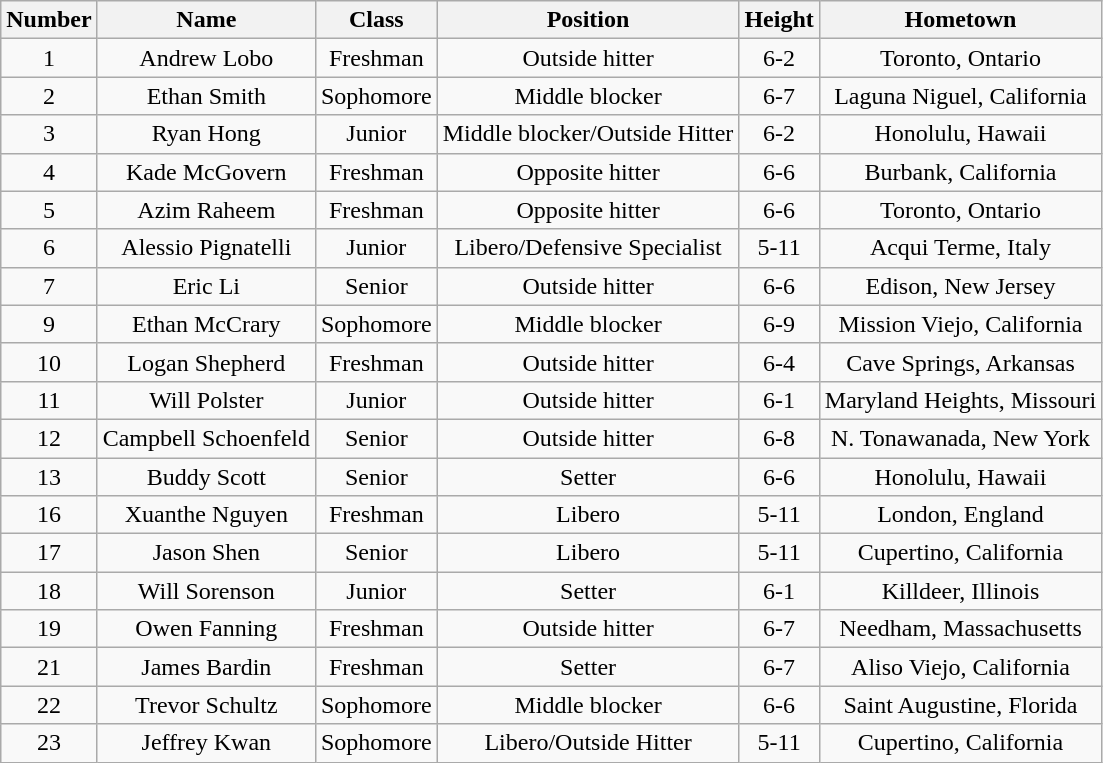<table class="wikitable" style="text-align:center;">
<tr>
<th>Number</th>
<th>Name</th>
<th>Class</th>
<th>Position</th>
<th>Height</th>
<th>Hometown</th>
</tr>
<tr>
<td>1</td>
<td>Andrew Lobo</td>
<td>Freshman</td>
<td>Outside hitter</td>
<td>6-2</td>
<td>Toronto, Ontario</td>
</tr>
<tr>
<td>2</td>
<td>Ethan Smith</td>
<td>Sophomore</td>
<td>Middle blocker</td>
<td>6-7</td>
<td>Laguna Niguel, California</td>
</tr>
<tr>
<td>3</td>
<td>Ryan Hong</td>
<td>Junior</td>
<td>Middle blocker/Outside Hitter</td>
<td>6-2</td>
<td>Honolulu, Hawaii</td>
</tr>
<tr>
<td>4</td>
<td>Kade McGovern</td>
<td>Freshman</td>
<td>Opposite hitter</td>
<td>6-6</td>
<td>Burbank, California</td>
</tr>
<tr>
<td>5</td>
<td>Azim Raheem</td>
<td>Freshman</td>
<td>Opposite hitter</td>
<td>6-6</td>
<td>Toronto, Ontario</td>
</tr>
<tr>
<td>6</td>
<td>Alessio Pignatelli</td>
<td>Junior</td>
<td>Libero/Defensive Specialist</td>
<td>5-11</td>
<td>Acqui Terme, Italy</td>
</tr>
<tr>
<td>7</td>
<td>Eric Li</td>
<td>Senior</td>
<td>Outside hitter</td>
<td>6-6</td>
<td>Edison, New Jersey</td>
</tr>
<tr>
<td>9</td>
<td>Ethan McCrary</td>
<td>Sophomore</td>
<td>Middle blocker</td>
<td>6-9</td>
<td>Mission Viejo, California</td>
</tr>
<tr>
<td>10</td>
<td>Logan Shepherd</td>
<td>Freshman</td>
<td>Outside hitter</td>
<td>6-4</td>
<td>Cave Springs, Arkansas</td>
</tr>
<tr>
<td>11</td>
<td>Will Polster</td>
<td>Junior</td>
<td>Outside hitter</td>
<td>6-1</td>
<td>Maryland Heights, Missouri</td>
</tr>
<tr>
<td>12</td>
<td>Campbell Schoenfeld</td>
<td>Senior</td>
<td>Outside hitter</td>
<td>6-8</td>
<td>N. Tonawanada, New York</td>
</tr>
<tr>
<td>13</td>
<td>Buddy Scott</td>
<td>Senior</td>
<td>Setter</td>
<td>6-6</td>
<td>Honolulu, Hawaii</td>
</tr>
<tr>
<td>16</td>
<td>Xuanthe Nguyen</td>
<td>Freshman</td>
<td>Libero</td>
<td>5-11</td>
<td>London, England</td>
</tr>
<tr>
<td>17</td>
<td>Jason Shen</td>
<td>Senior</td>
<td>Libero</td>
<td>5-11</td>
<td>Cupertino, California</td>
</tr>
<tr>
<td>18</td>
<td>Will Sorenson</td>
<td>Junior</td>
<td>Setter</td>
<td>6-1</td>
<td>Killdeer, Illinois</td>
</tr>
<tr>
<td>19</td>
<td>Owen Fanning</td>
<td>Freshman</td>
<td>Outside hitter</td>
<td>6-7</td>
<td>Needham, Massachusetts</td>
</tr>
<tr>
<td>21</td>
<td>James Bardin</td>
<td>Freshman</td>
<td>Setter</td>
<td>6-7</td>
<td>Aliso Viejo, California</td>
</tr>
<tr>
<td>22</td>
<td>Trevor Schultz</td>
<td>Sophomore</td>
<td>Middle blocker</td>
<td>6-6</td>
<td>Saint Augustine, Florida</td>
</tr>
<tr>
<td>23</td>
<td>Jeffrey Kwan</td>
<td>Sophomore</td>
<td>Libero/Outside Hitter</td>
<td>5-11</td>
<td>Cupertino, California</td>
</tr>
</table>
